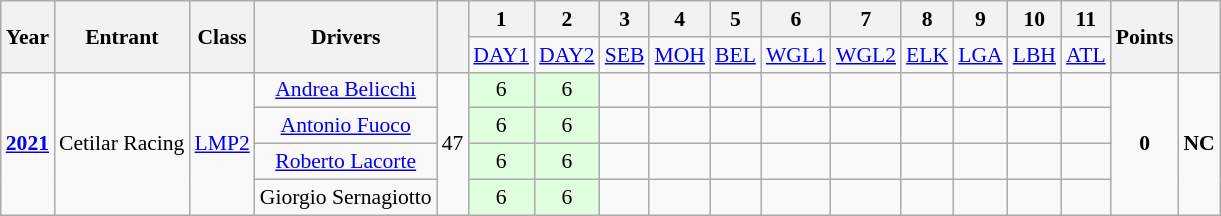<table class="wikitable" style="text-align:center; font-size:90%">
<tr>
<th rowspan="2">Year</th>
<th rowspan="2">Entrant</th>
<th rowspan="2">Class</th>
<th rowspan="2">Drivers</th>
<th rowspan="2"></th>
<th>1</th>
<th>2</th>
<th>3</th>
<th>4</th>
<th>5</th>
<th>6</th>
<th>7</th>
<th>8</th>
<th>9</th>
<th>10</th>
<th>11</th>
<th rowspan="2">Points</th>
<th rowspan="2"></th>
</tr>
<tr>
<td><a href='#'>DAY1</a></td>
<td><a href='#'>DAY2</a></td>
<td><a href='#'>SEB</a></td>
<td><a href='#'>MOH</a></td>
<td><a href='#'>BEL</a></td>
<td><a href='#'>WGL1</a></td>
<td><a href='#'>WGL2</a></td>
<td><a href='#'>ELK</a></td>
<td><a href='#'>LGA</a></td>
<td><a href='#'>LBH</a></td>
<td><a href='#'>ATL</a></td>
</tr>
<tr>
<td rowspan="4"><a href='#'><strong>2021</strong></a></td>
<td rowspan="4"> Cetilar Racing</td>
<td rowspan="4"><a href='#'>LMP2</a></td>
<td> <a href='#'>Andrea Belicchi</a></td>
<td rowspan="4">47</td>
<td style="background:#dfffdf;" align="center">6</td>
<td style="background:#dfffdf;" align="center">6</td>
<td></td>
<td></td>
<td></td>
<td></td>
<td></td>
<td></td>
<td></td>
<td></td>
<td></td>
<td rowspan="4"><strong>0</strong></td>
<td rowspan="4"><strong>NC</strong></td>
</tr>
<tr>
<td> <a href='#'>Antonio Fuoco</a></td>
<td style="background:#dfffdf;" align="center">6</td>
<td style="background:#dfffdf;" align="center">6</td>
<td></td>
<td></td>
<td></td>
<td></td>
<td></td>
<td></td>
<td></td>
<td></td>
<td></td>
</tr>
<tr>
<td> <a href='#'>Roberto Lacorte</a></td>
<td style="background:#dfffdf;" align="center">6</td>
<td style="background:#dfffdf;" align="center">6</td>
<td></td>
<td></td>
<td></td>
<td></td>
<td></td>
<td></td>
<td></td>
<td></td>
<td></td>
</tr>
<tr>
<td> Giorgio Sernagiotto</td>
<td style="background:#dfffdf;" align="center">6</td>
<td style="background:#dfffdf;" align="center">6</td>
<td></td>
<td></td>
<td></td>
<td></td>
<td></td>
<td></td>
<td></td>
<td></td>
<td></td>
</tr>
</table>
